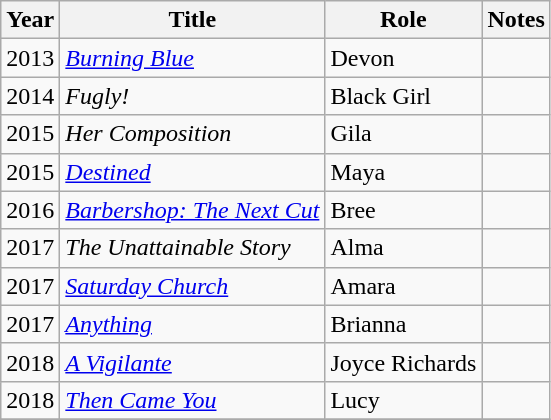<table class="wikitable sortable">
<tr>
<th>Year</th>
<th>Title</th>
<th>Role</th>
<th class="unsortable">Notes</th>
</tr>
<tr>
<td>2013</td>
<td><em><a href='#'>Burning Blue</a></em></td>
<td>Devon</td>
<td></td>
</tr>
<tr>
<td>2014</td>
<td><em>Fugly!</em></td>
<td>Black Girl</td>
<td></td>
</tr>
<tr>
<td>2015</td>
<td><em>Her Composition</em></td>
<td>Gila</td>
<td></td>
</tr>
<tr>
<td>2015</td>
<td><em><a href='#'>Destined</a></em></td>
<td>Maya</td>
<td></td>
</tr>
<tr>
<td>2016</td>
<td><em><a href='#'>Barbershop: The Next Cut</a></em></td>
<td>Bree</td>
<td></td>
</tr>
<tr>
<td>2017</td>
<td><em>The Unattainable Story</em></td>
<td>Alma</td>
<td></td>
</tr>
<tr>
<td>2017</td>
<td><em><a href='#'>Saturday Church</a></em></td>
<td>Amara</td>
<td></td>
</tr>
<tr>
<td>2017</td>
<td><em><a href='#'>Anything</a> </em></td>
<td>Brianna</td>
<td></td>
</tr>
<tr>
<td>2018</td>
<td><em><a href='#'>A Vigilante</a></em></td>
<td>Joyce Richards</td>
<td></td>
</tr>
<tr>
<td>2018</td>
<td><em><a href='#'>Then Came You</a></em></td>
<td>Lucy</td>
<td></td>
</tr>
<tr>
</tr>
</table>
